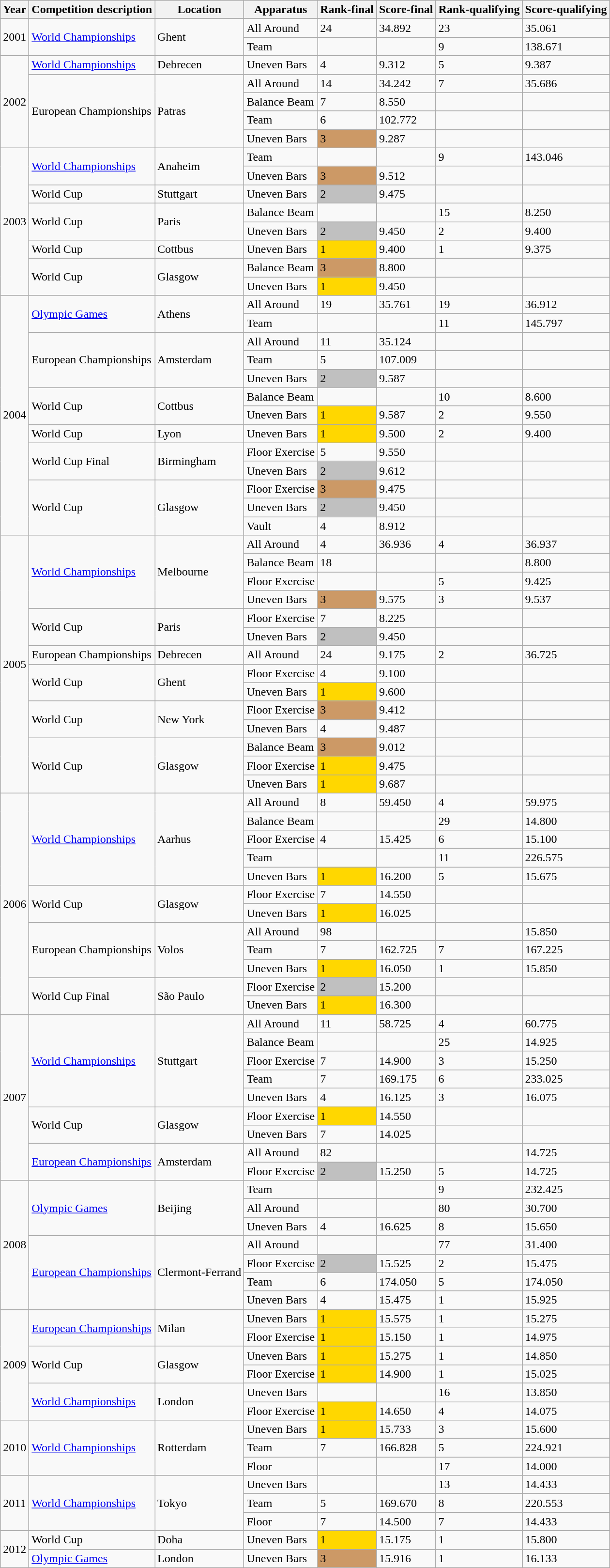<table class="wikitable" style="text-align:centr">
<tr>
<th>Year</th>
<th>Competition description</th>
<th>Location</th>
<th>Apparatus</th>
<th>Rank-final</th>
<th>Score-final</th>
<th>Rank-qualifying</th>
<th>Score-qualifying</th>
</tr>
<tr>
<td rowspan="2">2001</td>
<td rowspan="2"><a href='#'>World Championships</a></td>
<td rowspan="2">Ghent</td>
<td>All Around</td>
<td>24</td>
<td>34.892</td>
<td>23</td>
<td>35.061</td>
</tr>
<tr>
<td>Team</td>
<td></td>
<td></td>
<td>9</td>
<td>138.671</td>
</tr>
<tr>
<td rowspan="5">2002</td>
<td><a href='#'>World Championships</a></td>
<td>Debrecen</td>
<td>Uneven Bars</td>
<td>4</td>
<td>9.312</td>
<td>5</td>
<td>9.387</td>
</tr>
<tr>
<td rowspan="4">European Championships</td>
<td rowspan="4">Patras</td>
<td>All Around</td>
<td>14</td>
<td>34.242</td>
<td>7</td>
<td>35.686</td>
</tr>
<tr>
<td>Balance Beam</td>
<td>7</td>
<td>8.550</td>
<td></td>
<td></td>
</tr>
<tr>
<td>Team</td>
<td>6</td>
<td>102.772</td>
<td></td>
<td></td>
</tr>
<tr>
<td>Uneven Bars</td>
<td style="background:#c96;">3</td>
<td>9.287</td>
<td></td>
<td></td>
</tr>
<tr>
<td rowspan="8">2003</td>
<td rowspan="2"><a href='#'>World Championships</a></td>
<td rowspan="2">Anaheim</td>
<td>Team</td>
<td></td>
<td></td>
<td>9</td>
<td>143.046</td>
</tr>
<tr>
<td>Uneven Bars</td>
<td style="background:#c96;">3</td>
<td>9.512</td>
<td></td>
<td></td>
</tr>
<tr>
<td>World Cup</td>
<td>Stuttgart</td>
<td>Uneven Bars</td>
<td style="background:silver;">2</td>
<td>9.475</td>
<td></td>
<td></td>
</tr>
<tr>
<td rowspan="2">World Cup</td>
<td rowspan="2">Paris</td>
<td>Balance Beam</td>
<td></td>
<td></td>
<td>15</td>
<td>8.250</td>
</tr>
<tr>
<td>Uneven Bars</td>
<td style="background:silver;">2</td>
<td>9.450</td>
<td>2</td>
<td>9.400</td>
</tr>
<tr>
<td>World Cup</td>
<td>Cottbus</td>
<td>Uneven Bars</td>
<td style="background:gold;">1</td>
<td>9.400</td>
<td>1</td>
<td>9.375</td>
</tr>
<tr>
<td rowspan="2">World Cup</td>
<td rowspan="2">Glasgow</td>
<td>Balance Beam</td>
<td style="background:#c96;">3</td>
<td>8.800</td>
<td></td>
<td></td>
</tr>
<tr>
<td>Uneven Bars</td>
<td style="background:gold;">1</td>
<td>9.450</td>
<td></td>
<td></td>
</tr>
<tr>
<td rowspan="13">2004</td>
<td rowspan="2"><a href='#'>Olympic Games</a></td>
<td rowspan="2">Athens</td>
<td>All Around</td>
<td>19</td>
<td>35.761</td>
<td>19</td>
<td>36.912</td>
</tr>
<tr>
<td>Team</td>
<td></td>
<td></td>
<td>11</td>
<td>145.797</td>
</tr>
<tr>
<td rowspan="3">European Championships</td>
<td rowspan="3">Amsterdam</td>
<td>All Around</td>
<td>11</td>
<td>35.124</td>
<td></td>
<td></td>
</tr>
<tr>
<td>Team</td>
<td>5</td>
<td>107.009</td>
<td></td>
<td></td>
</tr>
<tr>
<td>Uneven Bars</td>
<td style="background:silver;">2</td>
<td>9.587</td>
<td></td>
<td></td>
</tr>
<tr>
<td rowspan="2">World Cup</td>
<td rowspan="2">Cottbus</td>
<td>Balance Beam</td>
<td></td>
<td></td>
<td>10</td>
<td>8.600</td>
</tr>
<tr>
<td>Uneven Bars</td>
<td style="background:gold;">1</td>
<td>9.587</td>
<td>2</td>
<td>9.550</td>
</tr>
<tr>
<td>World Cup</td>
<td>Lyon</td>
<td>Uneven Bars</td>
<td style="background:gold;">1</td>
<td>9.500</td>
<td>2</td>
<td>9.400</td>
</tr>
<tr>
<td rowspan="2">World Cup Final</td>
<td rowspan="2">Birmingham</td>
<td>Floor Exercise</td>
<td>5</td>
<td>9.550</td>
<td></td>
<td></td>
</tr>
<tr>
<td>Uneven Bars</td>
<td style="background:silver;">2</td>
<td>9.612</td>
<td></td>
<td></td>
</tr>
<tr>
<td rowspan="3">World Cup</td>
<td rowspan="3">Glasgow</td>
<td>Floor Exercise</td>
<td style="background:#c96;">3</td>
<td>9.475</td>
<td></td>
<td></td>
</tr>
<tr>
<td>Uneven Bars</td>
<td style="background:silver;">2</td>
<td>9.450</td>
<td></td>
<td></td>
</tr>
<tr>
<td>Vault</td>
<td>4</td>
<td>8.912</td>
<td></td>
<td></td>
</tr>
<tr>
<td rowspan="14">2005</td>
<td rowspan="4"><a href='#'>World Championships</a></td>
<td rowspan="4">Melbourne</td>
<td>All Around</td>
<td>4</td>
<td>36.936</td>
<td>4</td>
<td>36.937</td>
</tr>
<tr>
<td>Balance Beam</td>
<td>18</td>
<td></td>
<td></td>
<td>8.800</td>
</tr>
<tr>
<td>Floor Exercise</td>
<td></td>
<td></td>
<td>5</td>
<td>9.425</td>
</tr>
<tr>
<td>Uneven Bars</td>
<td style="background:#c96;">3</td>
<td>9.575</td>
<td>3</td>
<td>9.537</td>
</tr>
<tr>
<td rowspan="2">World Cup</td>
<td rowspan="2">Paris</td>
<td>Floor Exercise</td>
<td>7</td>
<td>8.225</td>
<td></td>
<td></td>
</tr>
<tr>
<td>Uneven Bars</td>
<td style="background:silver;">2</td>
<td>9.450</td>
<td></td>
<td></td>
</tr>
<tr>
<td>European Championships</td>
<td>Debrecen</td>
<td>All Around</td>
<td>24</td>
<td>9.175</td>
<td>2</td>
<td>36.725</td>
</tr>
<tr>
<td rowspan="2">World Cup</td>
<td rowspan="2">Ghent</td>
<td>Floor Exercise</td>
<td>4</td>
<td>9.100</td>
<td></td>
<td></td>
</tr>
<tr>
<td>Uneven Bars</td>
<td style="background:gold;">1</td>
<td>9.600</td>
<td></td>
<td></td>
</tr>
<tr>
<td rowspan="2">World Cup</td>
<td rowspan="2">New York</td>
<td>Floor Exercise</td>
<td style="background:#c96;">3</td>
<td>9.412</td>
<td></td>
<td></td>
</tr>
<tr>
<td>Uneven Bars</td>
<td>4</td>
<td>9.487</td>
<td></td>
<td></td>
</tr>
<tr>
<td rowspan="3">World Cup</td>
<td rowspan="3">Glasgow</td>
<td>Balance Beam</td>
<td style="background:#cc9966;">3</td>
<td>9.012</td>
<td></td>
<td></td>
</tr>
<tr>
<td>Floor Exercise</td>
<td style="background:gold;">1</td>
<td>9.475</td>
<td></td>
<td></td>
</tr>
<tr>
<td>Uneven Bars</td>
<td style="background:gold;">1</td>
<td>9.687</td>
<td></td>
<td></td>
</tr>
<tr>
<td rowspan="12">2006</td>
<td rowspan="5"><a href='#'>World Championships</a></td>
<td rowspan="5">Aarhus</td>
<td>All Around</td>
<td>8</td>
<td>59.450</td>
<td>4</td>
<td>59.975</td>
</tr>
<tr>
<td>Balance Beam</td>
<td></td>
<td></td>
<td>29</td>
<td>14.800</td>
</tr>
<tr>
<td>Floor Exercise</td>
<td>4</td>
<td>15.425</td>
<td>6</td>
<td>15.100</td>
</tr>
<tr>
<td>Team</td>
<td></td>
<td></td>
<td>11</td>
<td>226.575</td>
</tr>
<tr>
<td>Uneven Bars</td>
<td style="background:gold;">1</td>
<td>16.200</td>
<td>5</td>
<td>15.675</td>
</tr>
<tr>
<td rowspan="2">World Cup</td>
<td rowspan="2 ">Glasgow</td>
<td>Floor Exercise</td>
<td>7</td>
<td>14.550</td>
<td></td>
<td></td>
</tr>
<tr>
<td>Uneven Bars</td>
<td style="background:gold;">1</td>
<td>16.025</td>
<td></td>
<td></td>
</tr>
<tr>
<td rowspan="3">European Championships</td>
<td rowspan="3">Volos</td>
<td>All Around</td>
<td>98</td>
<td></td>
<td></td>
<td>15.850</td>
</tr>
<tr>
<td>Team</td>
<td>7</td>
<td>162.725</td>
<td>7</td>
<td>167.225</td>
</tr>
<tr>
<td>Uneven Bars</td>
<td style="background:gold;">1</td>
<td>16.050</td>
<td>1</td>
<td>15.850</td>
</tr>
<tr>
<td rowspan="2">World Cup Final</td>
<td rowspan="2">São Paulo</td>
<td>Floor Exercise</td>
<td style="background:silver;">2</td>
<td>15.200</td>
<td></td>
<td></td>
</tr>
<tr>
<td>Uneven Bars</td>
<td style="background:gold;">1</td>
<td>16.300</td>
<td></td>
<td></td>
</tr>
<tr>
<td rowspan="9">2007</td>
<td rowspan="5"><a href='#'>World Championships</a></td>
<td rowspan="5">Stuttgart</td>
<td>All Around</td>
<td>11</td>
<td>58.725</td>
<td>4</td>
<td>60.775</td>
</tr>
<tr>
<td>Balance Beam</td>
<td></td>
<td></td>
<td>25</td>
<td>14.925</td>
</tr>
<tr>
<td>Floor Exercise</td>
<td>7</td>
<td>14.900</td>
<td>3</td>
<td>15.250</td>
</tr>
<tr>
<td>Team</td>
<td>7</td>
<td>169.175</td>
<td>6</td>
<td>233.025</td>
</tr>
<tr>
<td>Uneven Bars</td>
<td>4</td>
<td>16.125</td>
<td>3</td>
<td>16.075</td>
</tr>
<tr>
<td rowspan="2">World Cup</td>
<td rowspan="2">Glasgow</td>
<td>Floor Exercise</td>
<td style="background:gold;">1</td>
<td>14.550</td>
<td></td>
<td></td>
</tr>
<tr>
<td>Uneven Bars</td>
<td>7</td>
<td>14.025</td>
<td></td>
<td></td>
</tr>
<tr>
<td rowspan="2"><a href='#'>European Championships</a></td>
<td rowspan="2">Amsterdam</td>
<td>All Around</td>
<td>82</td>
<td></td>
<td></td>
<td>14.725</td>
</tr>
<tr>
<td>Floor Exercise</td>
<td style="background:silver;">2</td>
<td>15.250</td>
<td>5</td>
<td>14.725</td>
</tr>
<tr>
<td rowspan="7">2008</td>
<td rowspan="3"><a href='#'>Olympic Games</a></td>
<td rowspan="3">Beijing</td>
<td>Team</td>
<td></td>
<td></td>
<td>9</td>
<td>232.425</td>
</tr>
<tr>
<td>All Around</td>
<td></td>
<td></td>
<td>80</td>
<td>30.700</td>
</tr>
<tr>
<td>Uneven Bars</td>
<td>4</td>
<td>16.625</td>
<td>8</td>
<td>15.650</td>
</tr>
<tr>
<td rowspan="4"><a href='#'>European Championships</a></td>
<td rowspan="4">Clermont-Ferrand</td>
<td>All Around</td>
<td></td>
<td></td>
<td>77</td>
<td>31.400</td>
</tr>
<tr>
<td>Floor Exercise</td>
<td style="background:silver;">2</td>
<td>15.525</td>
<td>2</td>
<td>15.475</td>
</tr>
<tr>
<td>Team</td>
<td>6</td>
<td>174.050</td>
<td>5</td>
<td>174.050</td>
</tr>
<tr>
<td>Uneven Bars</td>
<td>4</td>
<td>15.475</td>
<td>1</td>
<td>15.925</td>
</tr>
<tr>
<td rowspan="9">2009</td>
<td rowspan="3"><a href='#'>European Championships</a></td>
<td rowspan="3">Milan</td>
</tr>
<tr>
<td>Uneven Bars</td>
<td style="background:gold;">1</td>
<td>15.575</td>
<td>1</td>
<td>15.275</td>
</tr>
<tr>
<td>Floor Exercise</td>
<td style="background:gold;">1</td>
<td>15.150</td>
<td>1</td>
<td>14.975</td>
</tr>
<tr>
<td rowspan="3">World Cup</td>
<td rowspan="3">Glasgow</td>
</tr>
<tr>
<td>Uneven Bars</td>
<td style="background:gold;">1</td>
<td>15.275</td>
<td>1</td>
<td>14.850</td>
</tr>
<tr>
<td>Floor Exercise</td>
<td style="background:gold;">1</td>
<td>14.900</td>
<td>1</td>
<td>15.025</td>
</tr>
<tr>
<td rowspan="3"><a href='#'>World Championships</a></td>
<td rowspan="3">London</td>
</tr>
<tr>
<td>Uneven Bars</td>
<td></td>
<td></td>
<td>16</td>
<td>13.850</td>
</tr>
<tr>
<td>Floor Exercise</td>
<td style="background:gold;">1</td>
<td>14.650</td>
<td>4</td>
<td>14.075</td>
</tr>
<tr>
<td rowspan="3">2010</td>
<td rowspan="3"><a href='#'>World Championships</a></td>
<td rowspan="3">Rotterdam</td>
<td>Uneven Bars</td>
<td style="background:gold;">1</td>
<td>15.733</td>
<td>3</td>
<td>15.600</td>
</tr>
<tr>
<td>Team</td>
<td>7</td>
<td>166.828</td>
<td>5</td>
<td>224.921</td>
</tr>
<tr>
<td>Floor</td>
<td></td>
<td></td>
<td>17</td>
<td>14.000</td>
</tr>
<tr>
<td rowspan="3">2011</td>
<td rowspan="3"><a href='#'>World Championships</a></td>
<td rowspan="3">Tokyo</td>
<td>Uneven Bars</td>
<td></td>
<td></td>
<td>13</td>
<td>14.433</td>
</tr>
<tr>
<td>Team</td>
<td>5</td>
<td>169.670</td>
<td>8</td>
<td>220.553</td>
</tr>
<tr>
<td>Floor</td>
<td>7</td>
<td>14.500</td>
<td>7</td>
<td>14.433</td>
</tr>
<tr>
<td rowspan="2">2012</td>
<td>World Cup</td>
<td>Doha</td>
<td>Uneven Bars</td>
<td style="background:gold;">1</td>
<td>15.175</td>
<td>1</td>
<td>15.800</td>
</tr>
<tr>
<td><a href='#'>Olympic Games</a></td>
<td>London</td>
<td>Uneven Bars</td>
<td style="background:#c96;">3</td>
<td>15.916</td>
<td>1</td>
<td>16.133</td>
</tr>
</table>
